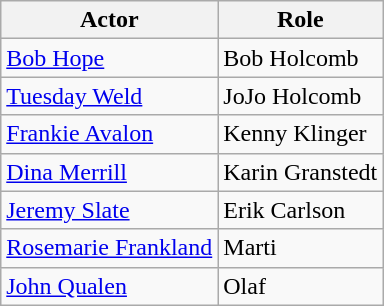<table class="wikitable" border="1">
<tr>
<th>Actor</th>
<th>Role</th>
</tr>
<tr>
<td><a href='#'>Bob Hope</a></td>
<td>Bob Holcomb</td>
</tr>
<tr>
<td><a href='#'>Tuesday Weld</a></td>
<td>JoJo Holcomb</td>
</tr>
<tr>
<td><a href='#'>Frankie Avalon</a></td>
<td>Kenny Klinger</td>
</tr>
<tr>
<td><a href='#'>Dina Merrill</a></td>
<td>Karin Granstedt</td>
</tr>
<tr>
<td><a href='#'>Jeremy Slate</a></td>
<td>Erik Carlson</td>
</tr>
<tr>
<td><a href='#'>Rosemarie Frankland</a></td>
<td>Marti</td>
</tr>
<tr>
<td><a href='#'>John Qualen</a></td>
<td>Olaf</td>
</tr>
</table>
